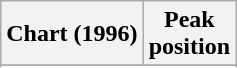<table class="wikitable sortable plainrowheaders" style="text-align:center">
<tr>
<th scope="col">Chart (1996)</th>
<th scope="col">Peak<br>position</th>
</tr>
<tr>
</tr>
<tr>
</tr>
</table>
